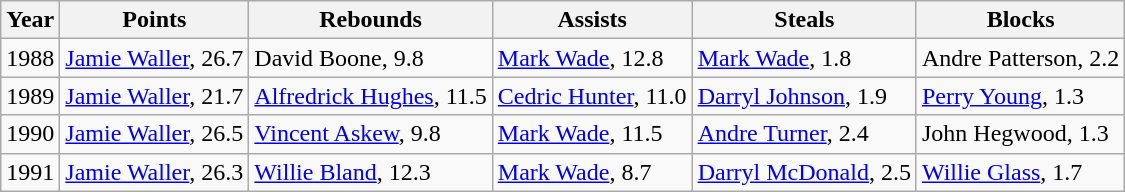<table class="wikitable">
<tr>
<th>Year</th>
<th>Points</th>
<th>Rebounds</th>
<th>Assists</th>
<th>Steals</th>
<th>Blocks</th>
</tr>
<tr>
<td>1988</td>
<td><a href='#'>Jamie Waller</a>, 26.7</td>
<td>David Boone, 9.8</td>
<td><a href='#'>Mark Wade</a>, 12.8</td>
<td><a href='#'>Mark Wade</a>, 1.8</td>
<td>Andre Patterson, 2.2</td>
</tr>
<tr>
<td>1989</td>
<td><a href='#'>Jamie Waller</a>, 21.7</td>
<td><a href='#'>Alfredrick Hughes</a>, 11.5</td>
<td><a href='#'>Cedric Hunter</a>, 11.0</td>
<td><a href='#'>Darryl Johnson</a>, 1.9</td>
<td><a href='#'>Perry Young</a>, 1.3</td>
</tr>
<tr>
<td>1990</td>
<td><a href='#'>Jamie Waller</a>, 26.5</td>
<td><a href='#'>Vincent Askew</a>, 9.8</td>
<td><a href='#'>Mark Wade</a>, 11.5</td>
<td><a href='#'>Andre Turner</a>, 2.4</td>
<td>John Hegwood, 1.3</td>
</tr>
<tr>
<td>1991</td>
<td><a href='#'>Jamie Waller</a>, 26.3</td>
<td><a href='#'>Willie Bland</a>, 12.3</td>
<td><a href='#'>Mark Wade</a>, 8.7</td>
<td><a href='#'>Darryl McDonald</a>, 2.5</td>
<td><a href='#'>Willie Glass</a>, 1.7</td>
</tr>
</table>
